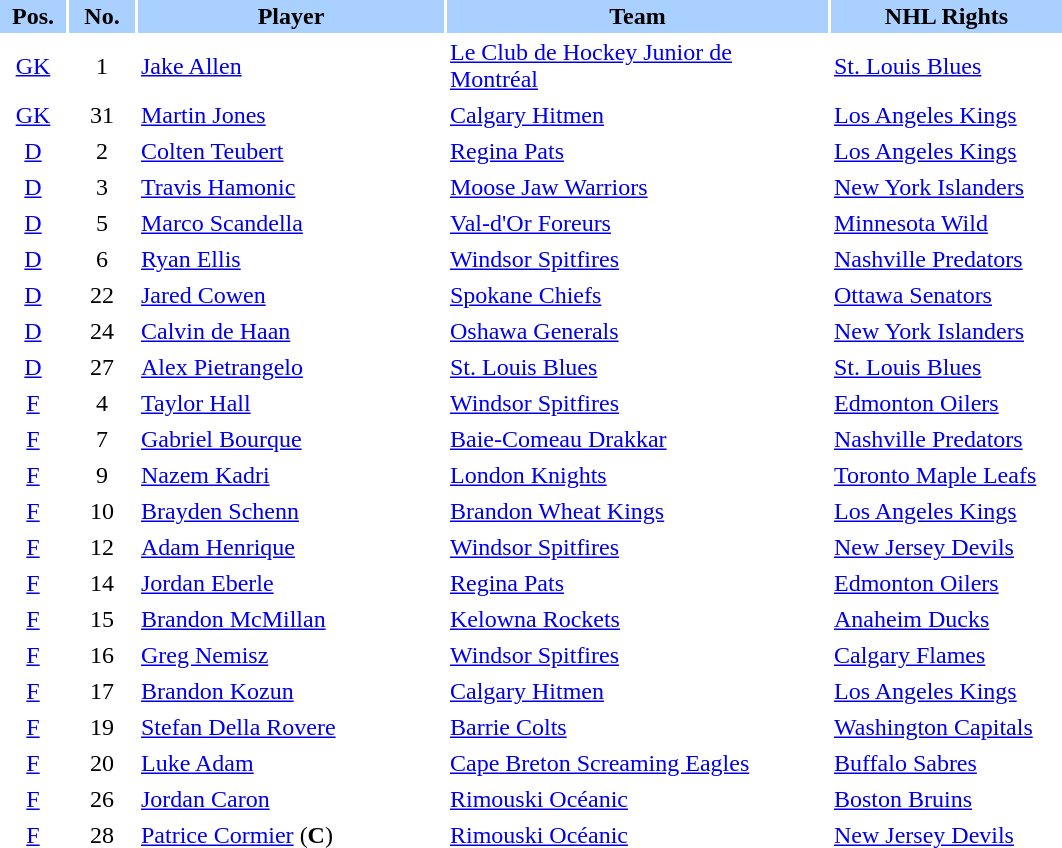<table border="0" cellspacing="2" cellpadding="2">
<tr bgcolor=AAD0FF>
<th width=40>Pos.</th>
<th width=40>No.</th>
<th width=200>Player</th>
<th width=250>Team</th>
<th width=150>NHL Rights</th>
</tr>
<tr>
<td style="text-align:center;"><a href='#'>GK</a></td>
<td style="text-align:center;">1</td>
<td><a href='#'>Jake Allen</a></td>
<td> <a href='#'>Le Club de Hockey Junior de Montréal</a></td>
<td><a href='#'>St. Louis Blues</a></td>
</tr>
<tr>
<td style="text-align:center;"><a href='#'>GK</a></td>
<td style="text-align:center;">31</td>
<td><a href='#'>Martin Jones</a></td>
<td> <a href='#'>Calgary Hitmen</a></td>
<td><a href='#'>Los Angeles Kings</a></td>
</tr>
<tr>
<td style="text-align:center;"><a href='#'>D</a></td>
<td style="text-align:center;">2</td>
<td><a href='#'>Colten Teubert</a></td>
<td> <a href='#'>Regina Pats</a></td>
<td><a href='#'>Los Angeles Kings</a></td>
</tr>
<tr>
<td style="text-align:center;"><a href='#'>D</a></td>
<td style="text-align:center;">3</td>
<td><a href='#'>Travis Hamonic</a></td>
<td> <a href='#'>Moose Jaw Warriors</a></td>
<td><a href='#'>New York Islanders</a></td>
</tr>
<tr>
<td style="text-align:center;"><a href='#'>D</a></td>
<td style="text-align:center;">5</td>
<td><a href='#'>Marco Scandella</a></td>
<td> <a href='#'>Val-d'Or Foreurs</a></td>
<td><a href='#'>Minnesota Wild</a></td>
</tr>
<tr>
<td style="text-align:center;"><a href='#'>D</a></td>
<td style="text-align:center;">6</td>
<td><a href='#'>Ryan Ellis</a></td>
<td> <a href='#'>Windsor Spitfires</a></td>
<td><a href='#'>Nashville Predators</a></td>
</tr>
<tr>
<td style="text-align:center;"><a href='#'>D</a></td>
<td style="text-align:center;">22</td>
<td><a href='#'>Jared Cowen</a></td>
<td> <a href='#'>Spokane Chiefs</a></td>
<td><a href='#'>Ottawa Senators</a></td>
</tr>
<tr>
<td style="text-align:center;"><a href='#'>D</a></td>
<td style="text-align:center;">24</td>
<td><a href='#'>Calvin de Haan</a></td>
<td> <a href='#'>Oshawa Generals</a></td>
<td><a href='#'>New York Islanders</a></td>
</tr>
<tr>
<td style="text-align:center;"><a href='#'>D</a></td>
<td style="text-align:center;">27</td>
<td><a href='#'>Alex Pietrangelo</a></td>
<td> <a href='#'>St. Louis Blues</a></td>
<td><a href='#'>St. Louis Blues</a></td>
</tr>
<tr>
<td style="text-align:center;"><a href='#'>F</a></td>
<td style="text-align:center;">4</td>
<td><a href='#'>Taylor Hall</a></td>
<td> <a href='#'>Windsor Spitfires</a></td>
<td><a href='#'>Edmonton Oilers</a></td>
</tr>
<tr>
<td style="text-align:center;"><a href='#'>F</a></td>
<td style="text-align:center;">7</td>
<td><a href='#'>Gabriel Bourque</a></td>
<td> <a href='#'>Baie-Comeau Drakkar</a></td>
<td><a href='#'>Nashville Predators</a></td>
</tr>
<tr>
<td style="text-align:center;"><a href='#'>F</a></td>
<td style="text-align:center;">9</td>
<td><a href='#'>Nazem Kadri</a></td>
<td> <a href='#'>London Knights</a></td>
<td><a href='#'>Toronto Maple Leafs</a></td>
</tr>
<tr>
<td style="text-align:center;"><a href='#'>F</a></td>
<td style="text-align:center;">10</td>
<td><a href='#'>Brayden Schenn</a></td>
<td> <a href='#'>Brandon Wheat Kings</a></td>
<td><a href='#'>Los Angeles Kings</a></td>
</tr>
<tr>
<td style="text-align:center;"><a href='#'>F</a></td>
<td style="text-align:center;">12</td>
<td><a href='#'>Adam Henrique</a></td>
<td> <a href='#'>Windsor Spitfires</a></td>
<td><a href='#'>New Jersey Devils</a></td>
</tr>
<tr>
<td style="text-align:center;"><a href='#'>F</a></td>
<td style="text-align:center;">14</td>
<td><a href='#'>Jordan Eberle</a></td>
<td> <a href='#'>Regina Pats</a></td>
<td><a href='#'>Edmonton Oilers</a></td>
</tr>
<tr>
<td style="text-align:center;"><a href='#'>F</a></td>
<td style="text-align:center;">15</td>
<td><a href='#'>Brandon McMillan</a></td>
<td> <a href='#'>Kelowna Rockets</a></td>
<td><a href='#'>Anaheim Ducks</a></td>
</tr>
<tr>
<td style="text-align:center;"><a href='#'>F</a></td>
<td style="text-align:center;">16</td>
<td><a href='#'>Greg Nemisz</a></td>
<td> <a href='#'>Windsor Spitfires</a></td>
<td><a href='#'>Calgary Flames</a></td>
</tr>
<tr>
<td style="text-align:center;"><a href='#'>F</a></td>
<td style="text-align:center;">17</td>
<td><a href='#'>Brandon Kozun</a></td>
<td> <a href='#'>Calgary Hitmen</a></td>
<td><a href='#'>Los Angeles Kings</a></td>
</tr>
<tr>
<td style="text-align:center;"><a href='#'>F</a></td>
<td style="text-align:center;">19</td>
<td><a href='#'>Stefan Della Rovere</a></td>
<td> <a href='#'>Barrie Colts</a></td>
<td><a href='#'>Washington Capitals</a></td>
</tr>
<tr>
<td style="text-align:center;"><a href='#'>F</a></td>
<td style="text-align:center;">20</td>
<td><a href='#'>Luke Adam</a></td>
<td> <a href='#'>Cape Breton Screaming Eagles</a></td>
<td><a href='#'>Buffalo Sabres</a></td>
</tr>
<tr>
<td style="text-align:center;"><a href='#'>F</a></td>
<td style="text-align:center;">26</td>
<td><a href='#'>Jordan Caron</a></td>
<td> <a href='#'>Rimouski Océanic</a></td>
<td><a href='#'>Boston Bruins</a></td>
</tr>
<tr>
<td style="text-align:center;"><a href='#'>F</a></td>
<td style="text-align:center;">28</td>
<td><a href='#'>Patrice Cormier</a> (<strong>C</strong>)</td>
<td> <a href='#'>Rimouski Océanic</a></td>
<td><a href='#'>New Jersey Devils</a></td>
</tr>
</table>
